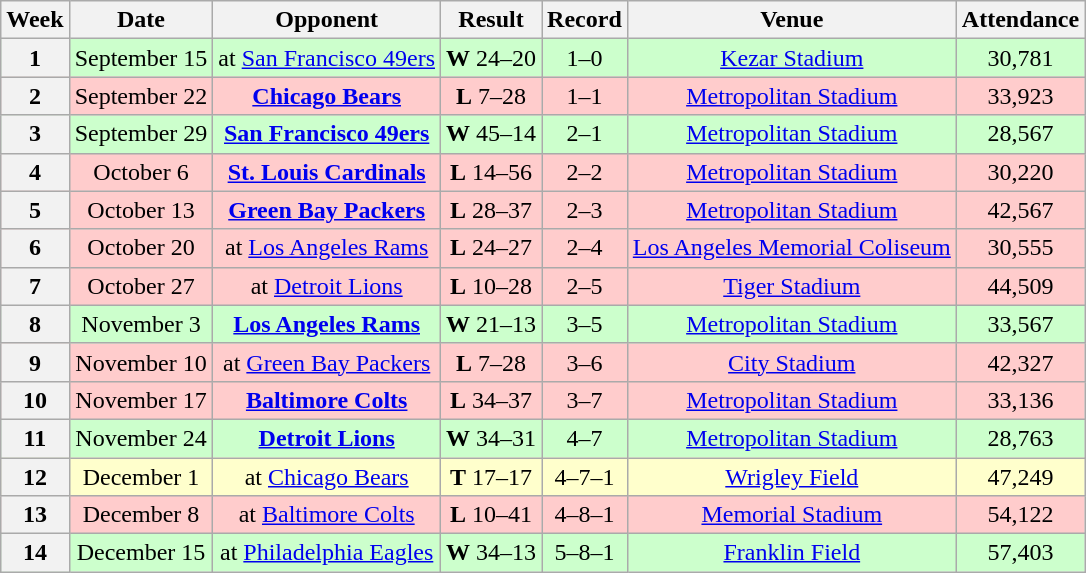<table class="wikitable" style="text-align:center">
<tr>
<th>Week</th>
<th>Date</th>
<th>Opponent</th>
<th>Result</th>
<th>Record</th>
<th>Venue</th>
<th>Attendance</th>
</tr>
<tr style="background:#cfc">
<th>1</th>
<td>September 15</td>
<td>at <a href='#'>San Francisco 49ers</a></td>
<td><strong>W</strong> 24–20</td>
<td>1–0</td>
<td><a href='#'>Kezar Stadium</a></td>
<td>30,781</td>
</tr>
<tr style="background:#fcc">
<th>2</th>
<td>September 22</td>
<td><strong><a href='#'>Chicago Bears</a></strong></td>
<td><strong>L</strong> 7–28</td>
<td>1–1</td>
<td><a href='#'>Metropolitan Stadium</a></td>
<td>33,923</td>
</tr>
<tr style="background:#cfc">
<th>3</th>
<td>September 29</td>
<td><strong><a href='#'>San Francisco 49ers</a></strong></td>
<td><strong>W</strong> 45–14</td>
<td>2–1</td>
<td><a href='#'>Metropolitan Stadium</a></td>
<td>28,567</td>
</tr>
<tr style="background:#fcc">
<th>4</th>
<td>October 6</td>
<td><strong><a href='#'>St. Louis Cardinals</a></strong></td>
<td><strong>L</strong> 14–56</td>
<td>2–2</td>
<td><a href='#'>Metropolitan Stadium</a></td>
<td>30,220</td>
</tr>
<tr style="background:#fcc">
<th>5</th>
<td>October 13</td>
<td><strong><a href='#'>Green Bay Packers</a></strong></td>
<td><strong>L</strong> 28–37</td>
<td>2–3</td>
<td><a href='#'>Metropolitan Stadium</a></td>
<td>42,567</td>
</tr>
<tr style="background:#fcc">
<th>6</th>
<td>October 20</td>
<td>at <a href='#'>Los Angeles Rams</a></td>
<td><strong>L</strong> 24–27</td>
<td>2–4</td>
<td><a href='#'>Los Angeles Memorial Coliseum</a></td>
<td>30,555</td>
</tr>
<tr style="background:#fcc">
<th>7</th>
<td>October 27</td>
<td>at <a href='#'>Detroit Lions</a></td>
<td><strong>L</strong> 10–28</td>
<td>2–5</td>
<td><a href='#'>Tiger Stadium</a></td>
<td>44,509</td>
</tr>
<tr style="background:#cfc">
<th>8</th>
<td>November 3</td>
<td><strong><a href='#'>Los Angeles Rams</a></strong></td>
<td><strong>W</strong> 21–13</td>
<td>3–5</td>
<td><a href='#'>Metropolitan Stadium</a></td>
<td>33,567</td>
</tr>
<tr style="background:#fcc">
<th>9</th>
<td>November 10</td>
<td>at <a href='#'>Green Bay Packers</a></td>
<td><strong>L</strong> 7–28</td>
<td>3–6</td>
<td><a href='#'>City Stadium</a></td>
<td>42,327</td>
</tr>
<tr style="background:#fcc">
<th>10</th>
<td>November 17</td>
<td><strong><a href='#'>Baltimore Colts</a></strong></td>
<td><strong>L</strong> 34–37</td>
<td>3–7</td>
<td><a href='#'>Metropolitan Stadium</a></td>
<td>33,136</td>
</tr>
<tr style="background:#cfc">
<th>11</th>
<td>November 24</td>
<td><strong><a href='#'>Detroit Lions</a></strong></td>
<td><strong>W</strong> 34–31</td>
<td>4–7</td>
<td><a href='#'>Metropolitan Stadium</a></td>
<td>28,763</td>
</tr>
<tr style="background:#ffc">
<th>12</th>
<td>December 1</td>
<td>at <a href='#'>Chicago Bears</a></td>
<td><strong>T</strong> 17–17</td>
<td>4–7–1</td>
<td><a href='#'>Wrigley Field</a></td>
<td>47,249</td>
</tr>
<tr style="background:#fcc">
<th>13</th>
<td>December 8</td>
<td>at <a href='#'>Baltimore Colts</a></td>
<td><strong>L</strong> 10–41</td>
<td>4–8–1</td>
<td><a href='#'>Memorial Stadium</a></td>
<td>54,122</td>
</tr>
<tr style="background:#cfc">
<th>14</th>
<td>December 15</td>
<td>at <a href='#'>Philadelphia Eagles</a></td>
<td><strong>W</strong> 34–13</td>
<td>5–8–1</td>
<td><a href='#'>Franklin Field</a></td>
<td>57,403</td>
</tr>
</table>
